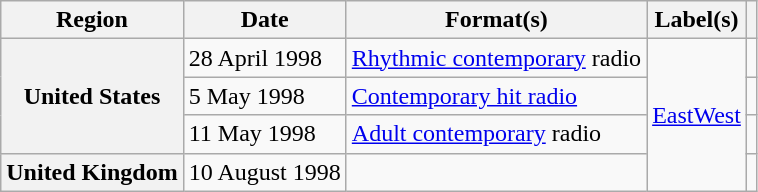<table class="wikitable plainrowheaders">
<tr>
<th scope="col">Region</th>
<th scope="col">Date</th>
<th scope="col">Format(s)</th>
<th scope="col">Label(s)</th>
<th scope="col"></th>
</tr>
<tr>
<th scope="row" rowspan="3">United States</th>
<td>28 April 1998</td>
<td><a href='#'>Rhythmic contemporary</a> radio</td>
<td rowspan="4"><a href='#'>EastWest</a></td>
<td align="center"></td>
</tr>
<tr>
<td>5 May 1998</td>
<td><a href='#'>Contemporary hit radio</a></td>
<td align="center"></td>
</tr>
<tr>
<td>11 May 1998</td>
<td><a href='#'>Adult contemporary</a> radio</td>
<td align="center"></td>
</tr>
<tr>
<th scope="row">United Kingdom</th>
<td>10 August 1998</td>
<td></td>
<td align="center"></td>
</tr>
</table>
